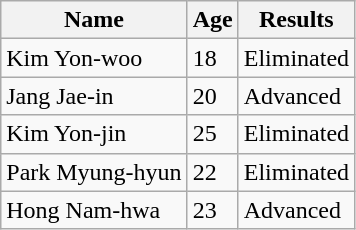<table class="wikitable">
<tr>
<th>Name</th>
<th>Age</th>
<th>Results</th>
</tr>
<tr>
<td>Kim Yon-woo</td>
<td>18</td>
<td>Eliminated</td>
</tr>
<tr>
<td>Jang Jae-in</td>
<td>20</td>
<td>Advanced</td>
</tr>
<tr>
<td>Kim Yon-jin</td>
<td>25</td>
<td>Eliminated</td>
</tr>
<tr>
<td>Park Myung-hyun</td>
<td>22</td>
<td>Eliminated</td>
</tr>
<tr>
<td>Hong Nam-hwa</td>
<td>23</td>
<td>Advanced</td>
</tr>
</table>
